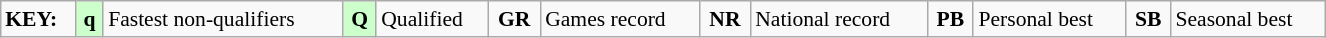<table class="wikitable" style="margin:0.5em auto; font-size:90%;position:relative;" width=70%>
<tr>
<td><strong>KEY:</strong></td>
<td bgcolor=ccffcc align=center><strong>q</strong></td>
<td>Fastest non-qualifiers</td>
<td bgcolor=ccffcc align=center><strong>Q</strong></td>
<td>Qualified</td>
<td align=center><strong>GR</strong></td>
<td>Games record</td>
<td align=center><strong>NR</strong></td>
<td>National record</td>
<td align=center><strong>PB</strong></td>
<td>Personal best</td>
<td align=center><strong>SB</strong></td>
<td>Seasonal best</td>
</tr>
</table>
